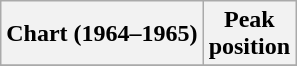<table class="wikitable plainrowheaders" style="text-align:center">
<tr>
<th scope="col">Chart (1964–1965)</th>
<th scope="col">Peak<br>position</th>
</tr>
<tr>
</tr>
</table>
